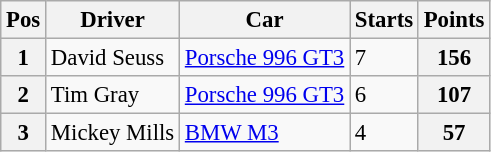<table class="wikitable" style="font-size: 95%;">
<tr>
<th>Pos</th>
<th>Driver</th>
<th>Car</th>
<th>Starts</th>
<th>Points</th>
</tr>
<tr>
<th>1</th>
<td> David Seuss</td>
<td><a href='#'>Porsche 996 GT3</a></td>
<td>7</td>
<th>156</th>
</tr>
<tr>
<th>2</th>
<td> Tim Gray</td>
<td><a href='#'>Porsche 996 GT3</a></td>
<td>6</td>
<th>107</th>
</tr>
<tr>
<th>3</th>
<td> Mickey Mills</td>
<td><a href='#'>BMW M3</a></td>
<td>4</td>
<th>57</th>
</tr>
</table>
